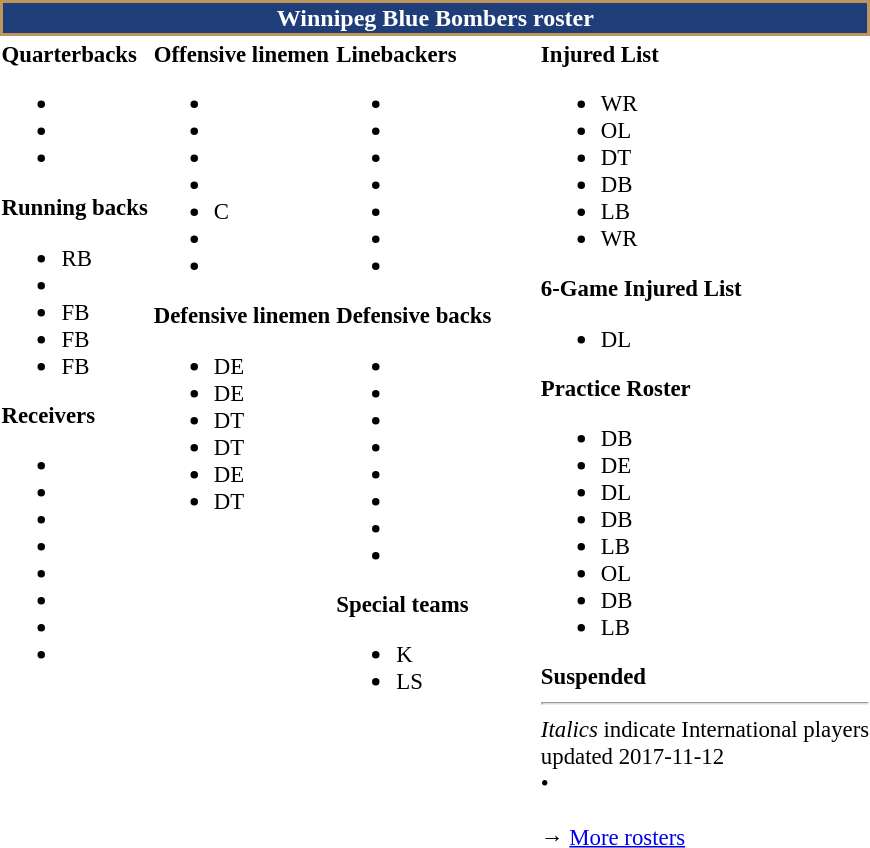<table class="toccolours" style="text-align: left;">
<tr>
<th colspan="7" style="background-color: #1E3D79; border:2px solid #BE955B;color:white;text-align:center;">Winnipeg Blue Bombers roster</th>
</tr>
<tr>
<td style="font-size: 95%;vertical-align:top;"><strong>Quarterbacks</strong><br><ul><li></li><li></li><li></li></ul><strong>Running backs</strong><ul><li> RB</li><li></li><li> FB</li><li> FB</li><li> FB</li></ul><strong>Receivers</strong><ul><li></li><li></li><li></li><li></li><li></li><li></li><li></li><li></li></ul></td>
<td style="font-size: 95%;vertical-align:top;"><strong>Offensive linemen</strong><br><ul><li></li><li></li><li></li><li></li><li> C</li><li></li><li></li></ul><strong>Defensive linemen</strong><ul><li> DE</li><li> DE</li><li> DT</li><li> DT</li><li> DE</li><li> DT</li></ul></td>
<td style="font-size: 95%;vertical-align:top;"><strong>Linebackers</strong><br><ul><li></li><li></li><li></li><li></li><li></li><li></li><li></li></ul><strong>Defensive backs</strong><ul><li></li><li></li><li></li><li></li><li></li><li></li><li></li><li></li></ul><strong>Special teams</strong><ul><li> K</li><li> LS</li></ul></td>
<td style="width: 25px;"></td>
<td style="font-size: 95%;vertical-align:top"><strong>Injured List</strong><br><ul><li> WR</li><li> OL</li><li> DT</li><li> DB</li><li> LB</li><li> WR</li></ul><strong>6-Game Injured List</strong><ul><li> DL</li></ul><strong>Practice Roster</strong><ul><li> DB</li><li> DE</li><li> DL</li><li> DB</li><li> LB</li><li> OL</li><li> DB</li><li> LB</li></ul><strong>Suspended</strong><br><hr>
<em>Italics</em> indicate International players<br>
<span></span> updated 2017-11-12<br>
<span> </span> • <span></span><br>
<br>→ <a href='#'>More rosters</a></td>
</tr>
<tr>
</tr>
</table>
